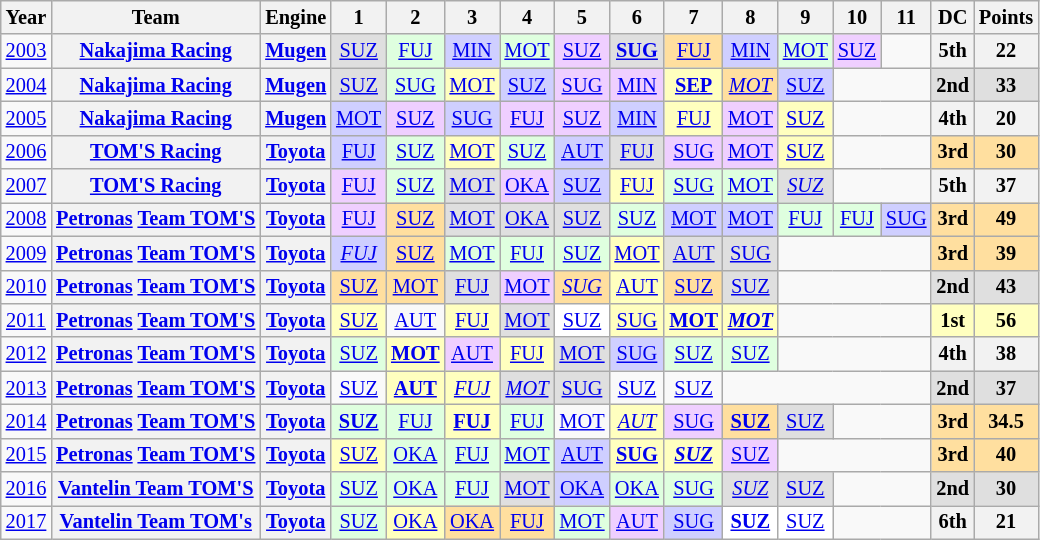<table class="wikitable" style="text-align:center; font-size:85%">
<tr>
<th>Year</th>
<th>Team</th>
<th>Engine</th>
<th>1</th>
<th>2</th>
<th>3</th>
<th>4</th>
<th>5</th>
<th>6</th>
<th>7</th>
<th>8</th>
<th>9</th>
<th>10</th>
<th>11</th>
<th>DC</th>
<th>Points</th>
</tr>
<tr>
<td><a href='#'>2003</a></td>
<th nowrap><a href='#'>Nakajima Racing</a></th>
<th><a href='#'>Mugen</a></th>
<td style="background:#DFDFDF;"><a href='#'>SUZ</a><br></td>
<td style="background:#DFFFDF;"><a href='#'>FUJ</a><br></td>
<td style="background:#CFCFFF;"><a href='#'>MIN</a><br></td>
<td style="background:#DFFFDF;"><a href='#'>MOT</a><br></td>
<td style="background:#EFCFFF;"><a href='#'>SUZ</a><br></td>
<td style="background:#DFDFDF;"><strong><a href='#'>SUG</a></strong><br></td>
<td style="background:#FFDF9F;"><a href='#'>FUJ</a><br></td>
<td style="background:#CFCFFF;"><a href='#'>MIN</a><br></td>
<td style="background:#DFFFDF;"><a href='#'>MOT</a><br></td>
<td style="background:#EFCFFF;"><a href='#'>SUZ</a><br></td>
<td></td>
<th>5th</th>
<th>22</th>
</tr>
<tr>
<td><a href='#'>2004</a></td>
<th nowrap><a href='#'>Nakajima Racing</a></th>
<th><a href='#'>Mugen</a></th>
<td style="background:#DFDFDF;"><a href='#'>SUZ</a><br></td>
<td style="background:#DFFFDF;"><a href='#'>SUG</a><br></td>
<td style="background:#FFFFBF;"><a href='#'>MOT</a><br></td>
<td style="background:#CFCFFF;"><a href='#'>SUZ</a><br></td>
<td style="background:#EFCFFF;"><a href='#'>SUG</a><br></td>
<td style="background:#EFCFFF;"><a href='#'>MIN</a><br></td>
<td style="background:#FFFFBF;"><strong><a href='#'>SEP</a></strong><br></td>
<td style="background:#FFDF9F;"><em><a href='#'>MOT</a></em><br></td>
<td style="background:#CFCFFF;"><a href='#'>SUZ</a><br></td>
<td colspan=2></td>
<th style="background:#DFDFDF;">2nd</th>
<th style="background:#DFDFDF;">33</th>
</tr>
<tr>
<td><a href='#'>2005</a></td>
<th nowrap><a href='#'>Nakajima Racing</a></th>
<th><a href='#'>Mugen</a></th>
<td style="background:#CFCFFF;"><a href='#'>MOT</a><br></td>
<td style="background:#EFCFFF;"><a href='#'>SUZ</a><br></td>
<td style="background:#CFCFFF;"><a href='#'>SUG</a><br></td>
<td style="background:#EFCFFF;"><a href='#'>FUJ</a><br></td>
<td style="background:#EFCFFF;"><a href='#'>SUZ</a><br></td>
<td style="background:#CFCFFF;"><a href='#'>MIN</a><br></td>
<td style="background:#FFFFBF;"><a href='#'>FUJ</a><br></td>
<td style="background:#EFCFFF;"><a href='#'>MOT</a><br></td>
<td style="background:#FFFFBF;"><a href='#'>SUZ</a><br></td>
<td colspan=2></td>
<th>4th</th>
<th>20</th>
</tr>
<tr>
<td><a href='#'>2006</a></td>
<th nowrap><a href='#'>TOM'S Racing</a></th>
<th><a href='#'>Toyota</a></th>
<td style="background:#CFCFFF;"><a href='#'>FUJ</a><br></td>
<td style="background:#DFFFDF;"><a href='#'>SUZ</a><br></td>
<td style="background:#FFFFBF;"><a href='#'>MOT</a><br></td>
<td style="background:#DFFFDF;"><a href='#'>SUZ</a><br></td>
<td style="background:#CFCFFF;"><a href='#'>AUT</a><br></td>
<td style="background:#DFDFDF;"><a href='#'>FUJ</a><br></td>
<td style="background:#EFCFFF;"><a href='#'>SUG</a><br></td>
<td style="background:#EFCFFF;"><a href='#'>MOT</a><br></td>
<td style="background:#FFFFBF;"><a href='#'>SUZ</a><br></td>
<td colspan=2></td>
<th style="background:#FFDF9F;">3rd</th>
<th style="background:#FFDF9F;">30</th>
</tr>
<tr>
<td><a href='#'>2007</a></td>
<th nowrap><a href='#'>TOM'S Racing</a></th>
<th><a href='#'>Toyota</a></th>
<td style="background:#EFCFFF;"><a href='#'>FUJ</a><br></td>
<td style="background:#DFFFDF;"><a href='#'>SUZ</a><br></td>
<td style="background:#DFDFDF;"><a href='#'>MOT</a><br></td>
<td style="background:#EFCFFF;"><a href='#'>OKA</a><br></td>
<td style="background:#CFCFFF;"><a href='#'>SUZ</a><br></td>
<td style="background:#FFFFBF;"><a href='#'>FUJ</a><br></td>
<td style="background:#DFFFDF;"><a href='#'>SUG</a><br></td>
<td style="background:#DFFFDF;"><a href='#'>MOT</a><br></td>
<td style="background:#DFDFDF;"><em><a href='#'>SUZ</a></em><br></td>
<td colspan=2></td>
<th>5th</th>
<th>37</th>
</tr>
<tr>
<td><a href='#'>2008</a></td>
<th nowrap><a href='#'>Petronas</a> <a href='#'>Team TOM'S</a></th>
<th><a href='#'>Toyota</a></th>
<td style="background:#EFCFFF;"><a href='#'>FUJ</a><br></td>
<td style="background:#FFDF9F;"><a href='#'>SUZ</a><br></td>
<td style="background:#DFDFDF;"><a href='#'>MOT</a><br></td>
<td style="background:#DFDFDF;"><a href='#'>OKA</a><br></td>
<td style="background:#DFDFDF;"><a href='#'>SUZ</a><br></td>
<td style="background:#DFFFDF;"><a href='#'>SUZ</a><br></td>
<td style="background:#CFCFFF;"><a href='#'>MOT</a><br></td>
<td style="background:#CFCFFF;"><a href='#'>MOT</a><br></td>
<td style="background:#DFFFDF;"><a href='#'>FUJ</a><br></td>
<td style="background:#DFFFDF;"><a href='#'>FUJ</a><br></td>
<td style="background:#CFCFFF;"><a href='#'>SUG</a><br></td>
<th style="background:#FFDF9F;">3rd</th>
<th style="background:#FFDF9F;">49</th>
</tr>
<tr>
<td><a href='#'>2009</a></td>
<th nowrap><a href='#'>Petronas</a> <a href='#'>Team TOM'S</a></th>
<th><a href='#'>Toyota</a></th>
<td style="background:#CFCFFF;"><em><a href='#'>FUJ</a></em><br></td>
<td style="background:#FFDF9F;"><a href='#'>SUZ</a><br></td>
<td style="background:#DFFFDF;"><a href='#'>MOT</a><br></td>
<td style="background:#DFFFDF;"><a href='#'>FUJ</a><br></td>
<td style="background:#DFFFDF;"><a href='#'>SUZ</a><br></td>
<td style="background:#FFFFBF;"><a href='#'>MOT</a><br></td>
<td style="background:#DFDFDF;"><a href='#'>AUT</a><br></td>
<td style="background:#DFDFDF;"><a href='#'>SUG</a><br></td>
<td colspan=3></td>
<th style="background:#FFDF9F;">3rd</th>
<th style="background:#FFDF9F;">39</th>
</tr>
<tr>
<td><a href='#'>2010</a></td>
<th nowrap><a href='#'>Petronas</a> <a href='#'>Team TOM'S</a></th>
<th><a href='#'>Toyota</a></th>
<td style="background:#FFDF9F;"><a href='#'>SUZ</a><br></td>
<td style="background:#FFDF9F;"><a href='#'>MOT</a><br></td>
<td style="background:#DFDFDF;"><a href='#'>FUJ</a><br></td>
<td style="background:#EFCFFF;"><a href='#'>MOT</a><br></td>
<td style="background:#FFDF9F;"><em><a href='#'>SUG</a></em><br></td>
<td style="background:#FFFFBF;"><a href='#'>AUT</a><br></td>
<td style="background:#FFDF9F;"><a href='#'>SUZ</a><br></td>
<td style="background:#DFDFDF;"><a href='#'>SUZ</a><br></td>
<td colspan=3></td>
<th style="background:#DFDFDF;">2nd</th>
<th style="background:#DFDFDF;">43</th>
</tr>
<tr>
<td><a href='#'>2011</a></td>
<th nowrap><a href='#'>Petronas</a> <a href='#'>Team TOM'S</a></th>
<th><a href='#'>Toyota</a></th>
<td style="background:#ffffbf;"><a href='#'>SUZ</a><br></td>
<td><a href='#'>AUT</a></td>
<td style="background:#ffffbf;"><a href='#'>FUJ</a><br></td>
<td style="background:#dfdfdf;"><a href='#'>MOT</a><br></td>
<td style="background:#FFFFFF;"><a href='#'>SUZ</a><br></td>
<td style="background:#ffffbf;"><a href='#'>SUG</a><br></td>
<td style="background:#ffffbf;"><strong><a href='#'>MOT</a></strong><br></td>
<td style="background:#ffffbf;"><strong><em><a href='#'>MOT</a></em></strong><br></td>
<td colspan=3></td>
<th style="background:#ffffbf;">1st</th>
<th style="background:#ffffbf;">56</th>
</tr>
<tr>
<td><a href='#'>2012</a></td>
<th nowrap><a href='#'>Petronas</a> <a href='#'>Team TOM'S</a></th>
<th><a href='#'>Toyota</a></th>
<td style="background:#DFFFDF;"><a href='#'>SUZ</a><br></td>
<td style="background:#FFFFBF;"><strong><a href='#'>MOT</a></strong><br></td>
<td style="background:#EFCFFF;"><a href='#'>AUT</a><br></td>
<td style="background:#FFFFBF;"><a href='#'>FUJ</a><br></td>
<td style="background:#DFDFDF;"><a href='#'>MOT</a><br></td>
<td style="background:#CFCFFF;"><a href='#'>SUG</a><br></td>
<td style="background:#DFFFDF;"><a href='#'>SUZ</a><br></td>
<td style="background:#DFFFDF;"><a href='#'>SUZ</a><br></td>
<td colspan=3></td>
<th>4th</th>
<th>38</th>
</tr>
<tr>
<td><a href='#'>2013</a></td>
<th nowrap><a href='#'>Petronas</a> <a href='#'>Team TOM'S</a></th>
<th><a href='#'>Toyota</a></th>
<td><a href='#'>SUZ</a></td>
<td style="background:#FFFFBF;"><strong><a href='#'>AUT</a></strong><br></td>
<td style="background:#FFFFBF;"><em><a href='#'>FUJ</a></em><br></td>
<td style="background:#DFDFDF;"><em><a href='#'>MOT</a></em><br></td>
<td style="background:#DFDFDF;"><a href='#'>SUG</a><br></td>
<td><a href='#'>SUZ</a></td>
<td><a href='#'>SUZ</a></td>
<td colspan=4></td>
<th style="background:#DFDFDF;">2nd</th>
<th style="background:#DFDFDF;">37</th>
</tr>
<tr>
<td><a href='#'>2014</a></td>
<th nowrap><a href='#'>Petronas</a> <a href='#'>Team TOM'S</a></th>
<th><a href='#'>Toyota</a></th>
<td style="background:#DFFFDF;"><strong><a href='#'>SUZ</a></strong><br></td>
<td style="background:#DFFFDF;"><a href='#'>FUJ</a><br></td>
<td style="background:#FFFFBF;"><strong><a href='#'>FUJ</a></strong><br></td>
<td style="background:#DFFFDF;"><a href='#'>FUJ</a><br></td>
<td><a href='#'>MOT</a></td>
<td style="background:#FFFFBF;"><em><a href='#'>AUT</a></em><br></td>
<td style="background:#EFCFFF;"><a href='#'>SUG</a><br></td>
<td style="background:#FFDF9F;"><strong><a href='#'>SUZ</a></strong><br></td>
<td style="background:#DFDFDF;"><a href='#'>SUZ</a><br></td>
<td colspan=2></td>
<th style="background:#FFDF9F;">3rd</th>
<th style="background:#FFDF9F;">34.5</th>
</tr>
<tr>
<td><a href='#'>2015</a></td>
<th nowrap><a href='#'>Petronas</a> <a href='#'>Team TOM'S</a></th>
<th><a href='#'>Toyota</a></th>
<td style="background:#FFFFBF;"><a href='#'>SUZ</a><br></td>
<td style="background:#DFFFDF;"><a href='#'>OKA</a><br></td>
<td style="background:#DFFFDF;"><a href='#'>FUJ</a><br></td>
<td style="background:#DFFFDF;"><a href='#'>MOT</a><br></td>
<td style="background:#CFCFFF;"><a href='#'>AUT</a><br></td>
<td style="background:#FFFFBF;"><strong><a href='#'>SUG</a></strong><br></td>
<td style="background:#FFFFBF;"><strong><em><a href='#'>SUZ</a></em></strong><br></td>
<td style="background:#EFCFFF;"><a href='#'>SUZ</a><br></td>
<td colspan=3></td>
<th style="background:#FFDF9F;">3rd</th>
<th style="background:#FFDF9F;">40</th>
</tr>
<tr>
<td><a href='#'>2016</a></td>
<th nowrap><a href='#'>Vantelin Team TOM'S</a></th>
<th><a href='#'>Toyota</a></th>
<td style="background:#DFFFDF;"><a href='#'>SUZ</a><br></td>
<td style="background:#DFFFDF;"><a href='#'>OKA</a><br></td>
<td style="background:#DFFFDF;"><a href='#'>FUJ</a><br></td>
<td style="background:#DFDFDF;"><a href='#'>MOT</a><br></td>
<td style="background:#CFCFFF;"><a href='#'>OKA</a><br></td>
<td style="background:#DFFFDF;"><a href='#'>OKA</a><br></td>
<td style="background:#DFFFDF;"><a href='#'>SUG</a><br></td>
<td style="background:#DFDFDF;"><em><a href='#'>SUZ</a></em><br></td>
<td style="background:#DFDFDF;"><a href='#'>SUZ</a><br></td>
<td colspan=2></td>
<th style="background:#DFDFDF;">2nd</th>
<th style="background:#DFDFDF;">30</th>
</tr>
<tr>
<td><a href='#'>2017</a></td>
<th nowrap><a href='#'>Vantelin Team TOM's</a></th>
<th><a href='#'>Toyota</a></th>
<td style="background:#DFFFDF;"><a href='#'>SUZ</a><br></td>
<td style="background:#FFFFBF;"><a href='#'>OKA</a><br></td>
<td style="background:#FFDF9F;"><a href='#'>OKA</a><br></td>
<td style="background:#FFDF9F;"><a href='#'>FUJ</a><br></td>
<td style="background:#DFFFDF;"><a href='#'>MOT</a><br></td>
<td style="background:#EFCFFF;"><a href='#'>AUT</a><br></td>
<td style="background:#CFCFFF;"><a href='#'>SUG</a><br></td>
<td style="background:#FFFFFF;"><strong><a href='#'>SUZ</a></strong><br></td>
<td style="background:#FFFFFF;"><a href='#'>SUZ</a><br></td>
<td colspan=2></td>
<th>6th</th>
<th>21</th>
</tr>
</table>
